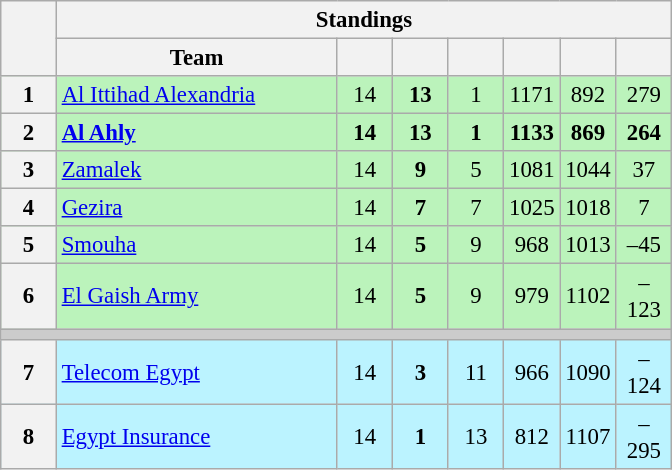<table class="wikitable" style="font-size:95%; text-align:center">
<tr>
<th rowspan="2" width="30px"></th>
<th colspan="7" style="text-align:center">Standings</th>
</tr>
<tr>
<th width="180px">Team</th>
<th width="30px"></th>
<th width="30px"></th>
<th width="30px"></th>
<th width="30px"></th>
<th width="30px"></th>
<th width="30px"></th>
</tr>
<tr style="background-color:#BBF3BB;">
<th>1</th>
<td style="text-align:left;"><a href='#'>Al Ittihad Alexandria</a></td>
<td>14</td>
<td><strong>13</strong></td>
<td>1</td>
<td>1171</td>
<td>892</td>
<td>279</td>
</tr>
<tr style="background-color:#BBF3BB;">
<th>2</th>
<td style="text-align:left;"><a href='#'><strong>Al Ahly</strong></a></td>
<td><strong>14</strong></td>
<td><strong>13</strong></td>
<td><strong>1</strong></td>
<td><strong>1133</strong></td>
<td><strong>869</strong></td>
<td><strong>264</strong></td>
</tr>
<tr style="background-color:#BBF3BB;">
<th>3</th>
<td style="text-align:left;"><a href='#'>Zamalek</a></td>
<td>14</td>
<td><strong>9</strong></td>
<td>5</td>
<td>1081</td>
<td>1044</td>
<td>37</td>
</tr>
<tr style="background-color:#BBF3BB;">
<th>4</th>
<td style="text-align:left;"><a href='#'>Gezira</a></td>
<td>14</td>
<td><strong>7</strong></td>
<td>7</td>
<td>1025</td>
<td>1018</td>
<td>7</td>
</tr>
<tr bgcolor="#BBF3BB">
<th>5</th>
<td style="text-align:left;"><a href='#'>Smouha</a></td>
<td>14</td>
<td><strong>5</strong></td>
<td>9</td>
<td>968</td>
<td>1013</td>
<td>–45</td>
</tr>
<tr bgcolor="#BBF3BB">
<th>6</th>
<td style="text-align:left;"><a href='#'>El Gaish Army</a></td>
<td>14</td>
<td><strong>5</strong></td>
<td>9</td>
<td>979</td>
<td>1102</td>
<td>–123</td>
</tr>
<tr style="background-color:#CCCCCC">
<td colspan="8"></td>
</tr>
<tr bgcolor="#BBF3FF">
<th>7</th>
<td style="text-align:left;"><a href='#'>Telecom Egypt</a></td>
<td>14</td>
<td><strong>3</strong></td>
<td>11</td>
<td>966</td>
<td>1090</td>
<td>–124</td>
</tr>
<tr bgcolor="#BBF3FF">
<th>8</th>
<td style="text-align:left;"><a href='#'>Egypt Insurance</a></td>
<td>14</td>
<td><strong>1</strong></td>
<td>13</td>
<td>812</td>
<td>1107</td>
<td>–295</td>
</tr>
</table>
